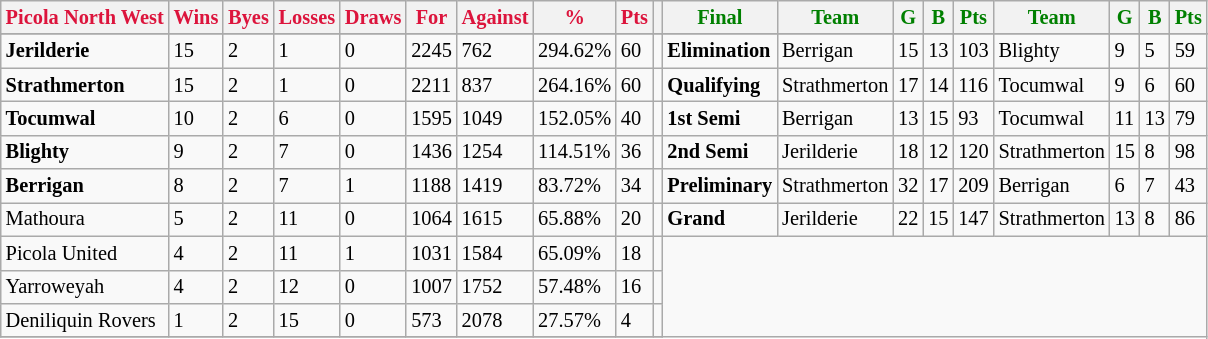<table style="font-size: 85%; text-align: left;" class="wikitable">
<tr>
<th style="color:crimson">Picola North West</th>
<th style="color:crimson">Wins</th>
<th style="color:crimson">Byes</th>
<th style="color:crimson">Losses</th>
<th style="color:crimson">Draws</th>
<th style="color:crimson">For</th>
<th style="color:crimson">Against</th>
<th style="color:crimson">%</th>
<th style="color:crimson">Pts</th>
<th></th>
<th style="color:green">Final</th>
<th style="color:green">Team</th>
<th style="color:green">G</th>
<th style="color:green">B</th>
<th style="color:green">Pts</th>
<th style="color:green">Team</th>
<th style="color:green">G</th>
<th style="color:green">B</th>
<th style="color:green">Pts</th>
</tr>
<tr>
</tr>
<tr>
</tr>
<tr>
<td><strong>	Jerilderie	</strong></td>
<td>15</td>
<td>2</td>
<td>1</td>
<td>0</td>
<td>2245</td>
<td>762</td>
<td>294.62%</td>
<td>60</td>
<td></td>
<td><strong>Elimination</strong></td>
<td>Berrigan</td>
<td>15</td>
<td>13</td>
<td>103</td>
<td>Blighty</td>
<td>9</td>
<td>5</td>
<td>59</td>
</tr>
<tr>
<td><strong>	Strathmerton	</strong></td>
<td>15</td>
<td>2</td>
<td>1</td>
<td>0</td>
<td>2211</td>
<td>837</td>
<td>264.16%</td>
<td>60</td>
<td></td>
<td><strong>Qualifying</strong></td>
<td>Strathmerton</td>
<td>17</td>
<td>14</td>
<td>116</td>
<td>Tocumwal</td>
<td>9</td>
<td>6</td>
<td>60</td>
</tr>
<tr>
<td><strong>	Tocumwal	</strong></td>
<td>10</td>
<td>2</td>
<td>6</td>
<td>0</td>
<td>1595</td>
<td>1049</td>
<td>152.05%</td>
<td>40</td>
<td></td>
<td><strong>1st Semi</strong></td>
<td>Berrigan</td>
<td>13</td>
<td>15</td>
<td>93</td>
<td>Tocumwal</td>
<td>11</td>
<td>13</td>
<td>79</td>
</tr>
<tr>
<td><strong>	Blighty	</strong></td>
<td>9</td>
<td>2</td>
<td>7</td>
<td>0</td>
<td>1436</td>
<td>1254</td>
<td>114.51%</td>
<td>36</td>
<td></td>
<td><strong>2nd Semi</strong></td>
<td>Jerilderie</td>
<td>18</td>
<td>12</td>
<td>120</td>
<td>Strathmerton</td>
<td>15</td>
<td>8</td>
<td>98</td>
</tr>
<tr>
<td><strong>	Berrigan	</strong></td>
<td>8</td>
<td>2</td>
<td>7</td>
<td>1</td>
<td>1188</td>
<td>1419</td>
<td>83.72%</td>
<td>34</td>
<td></td>
<td><strong>Preliminary</strong></td>
<td>Strathmerton</td>
<td>32</td>
<td>17</td>
<td>209</td>
<td>Berrigan</td>
<td>6</td>
<td>7</td>
<td>43</td>
</tr>
<tr>
<td>Mathoura</td>
<td>5</td>
<td>2</td>
<td>11</td>
<td>0</td>
<td>1064</td>
<td>1615</td>
<td>65.88%</td>
<td>20</td>
<td></td>
<td><strong>Grand</strong></td>
<td>Jerilderie</td>
<td>22</td>
<td>15</td>
<td>147</td>
<td>Strathmerton</td>
<td>13</td>
<td>8</td>
<td>86</td>
</tr>
<tr>
<td>Picola United</td>
<td>4</td>
<td>2</td>
<td>11</td>
<td>1</td>
<td>1031</td>
<td>1584</td>
<td>65.09%</td>
<td>18</td>
<td></td>
</tr>
<tr>
<td>Yarroweyah</td>
<td>4</td>
<td>2</td>
<td>12</td>
<td>0</td>
<td>1007</td>
<td>1752</td>
<td>57.48%</td>
<td>16</td>
<td></td>
</tr>
<tr>
<td>Deniliquin Rovers</td>
<td>1</td>
<td>2</td>
<td>15</td>
<td>0</td>
<td>573</td>
<td>2078</td>
<td>27.57%</td>
<td>4</td>
<td></td>
</tr>
<tr>
</tr>
</table>
